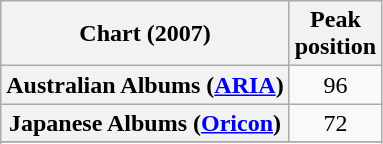<table class="wikitable sortable plainrowheaders">
<tr>
<th scope="col">Chart (2007)</th>
<th scope="col">Peak<br>position</th>
</tr>
<tr>
<th scope="row">Australian Albums (<a href='#'>ARIA</a>)</th>
<td align="center">96</td>
</tr>
<tr>
<th scope="row">Japanese Albums (<a href='#'>Oricon</a>)</th>
<td style="text-align:center;">72</td>
</tr>
<tr>
</tr>
<tr>
</tr>
<tr>
</tr>
</table>
